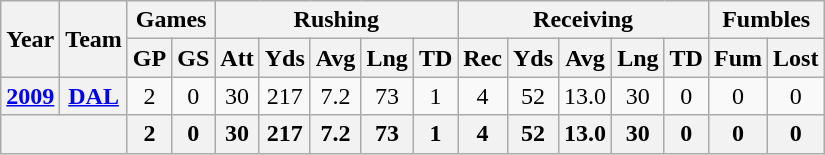<table class=wikitable style="text-align:center;">
<tr>
<th rowspan="2">Year</th>
<th rowspan="2">Team</th>
<th colspan="2">Games</th>
<th colspan="5">Rushing</th>
<th colspan="5">Receiving</th>
<th colspan="2">Fumbles</th>
</tr>
<tr>
<th>GP</th>
<th>GS</th>
<th>Att</th>
<th>Yds</th>
<th>Avg</th>
<th>Lng</th>
<th>TD</th>
<th>Rec</th>
<th>Yds</th>
<th>Avg</th>
<th>Lng</th>
<th>TD</th>
<th>Fum</th>
<th>Lost</th>
</tr>
<tr>
<th><a href='#'>2009</a></th>
<th><a href='#'>DAL</a></th>
<td>2</td>
<td>0</td>
<td>30</td>
<td>217</td>
<td>7.2</td>
<td>73</td>
<td>1</td>
<td>4</td>
<td>52</td>
<td>13.0</td>
<td>30</td>
<td>0</td>
<td>0</td>
<td>0</td>
</tr>
<tr>
<th colspan="2"></th>
<th>2</th>
<th>0</th>
<th>30</th>
<th>217</th>
<th>7.2</th>
<th>73</th>
<th>1</th>
<th>4</th>
<th>52</th>
<th>13.0</th>
<th>30</th>
<th>0</th>
<th>0</th>
<th>0</th>
</tr>
</table>
